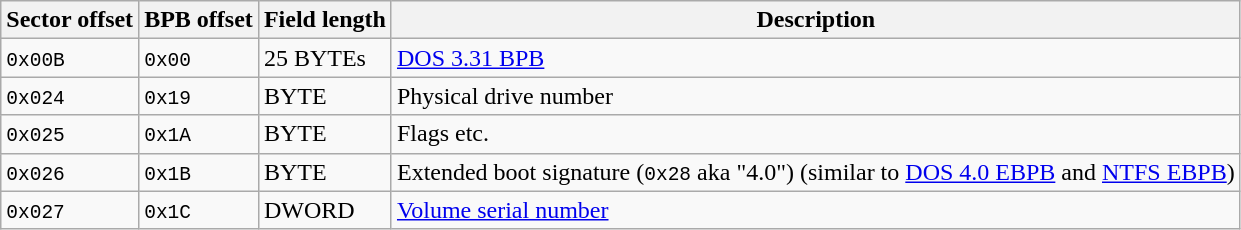<table class="wikitable">
<tr>
<th>Sector offset</th>
<th>BPB offset</th>
<th>Field length</th>
<th>Description</th>
</tr>
<tr>
<td><code>0x00B</code></td>
<td><code>0x00</code></td>
<td>25 BYTEs</td>
<td><a href='#'>DOS 3.31 BPB</a></td>
</tr>
<tr>
<td><code>0x024</code></td>
<td><code>0x19</code></td>
<td>BYTE</td>
<td>Physical drive number</td>
</tr>
<tr>
<td><code>0x025</code></td>
<td><code>0x1A</code></td>
<td>BYTE</td>
<td>Flags etc.</td>
</tr>
<tr>
<td><code>0x026</code></td>
<td><code>0x1B</code></td>
<td>BYTE</td>
<td>Extended boot signature (<code>0x28</code> aka "4.0") (similar to <a href='#'>DOS 4.0 EBPB</a> and <a href='#'>NTFS EBPB</a>)</td>
</tr>
<tr>
<td><code>0x027</code></td>
<td><code>0x1C</code></td>
<td>DWORD</td>
<td><a href='#'>Volume serial number</a></td>
</tr>
</table>
